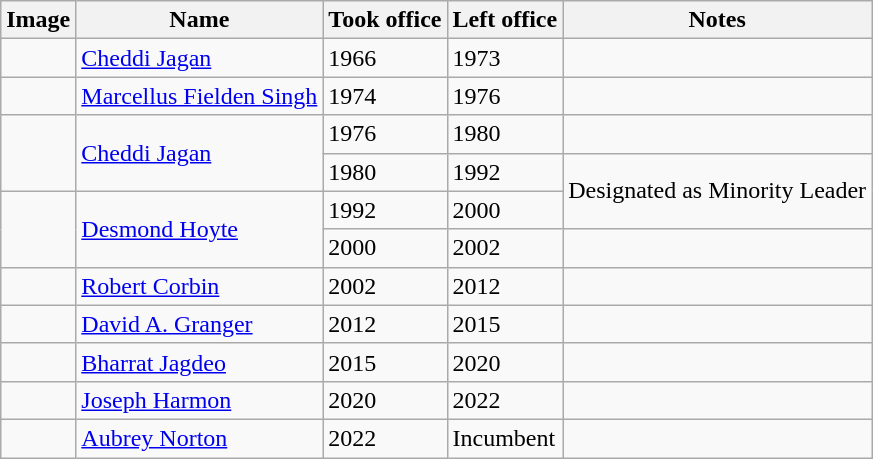<table class="wikitable">
<tr>
<th>Image</th>
<th>Name</th>
<th>Took office</th>
<th>Left office</th>
<th>Notes</th>
</tr>
<tr>
<td></td>
<td><a href='#'>Cheddi Jagan</a></td>
<td>1966</td>
<td>1973</td>
<td></td>
</tr>
<tr>
<td></td>
<td><a href='#'>Marcellus Fielden Singh</a></td>
<td>1974</td>
<td>1976</td>
<td></td>
</tr>
<tr>
<td rowspan=2></td>
<td rowspan=2><a href='#'>Cheddi Jagan</a></td>
<td>1976</td>
<td>1980</td>
<td></td>
</tr>
<tr>
<td>1980</td>
<td>1992</td>
<td rowspan=2>Designated as Minority Leader</td>
</tr>
<tr>
<td rowspan=2></td>
<td rowspan=2><a href='#'>Desmond Hoyte</a></td>
<td>1992</td>
<td>2000</td>
</tr>
<tr>
<td>2000</td>
<td>2002</td>
<td></td>
</tr>
<tr>
<td></td>
<td><a href='#'>Robert Corbin</a></td>
<td>2002</td>
<td>2012</td>
<td></td>
</tr>
<tr>
<td></td>
<td><a href='#'>David A. Granger</a></td>
<td>2012</td>
<td>2015</td>
<td></td>
</tr>
<tr>
<td></td>
<td><a href='#'>Bharrat Jagdeo</a></td>
<td>2015</td>
<td>2020</td>
<td></td>
</tr>
<tr>
<td></td>
<td><a href='#'>Joseph Harmon</a></td>
<td>2020</td>
<td>2022</td>
<td></td>
</tr>
<tr>
<td></td>
<td><a href='#'>Aubrey Norton</a></td>
<td>2022</td>
<td>Incumbent</td>
<td></td>
</tr>
</table>
